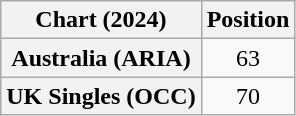<table class="wikitable sortable plainrowheaders" style="text-align:center">
<tr>
<th scope="col">Chart (2024)</th>
<th scope="col">Position</th>
</tr>
<tr>
<th scope="row">Australia (ARIA)</th>
<td>63</td>
</tr>
<tr>
<th scope="row">UK Singles (OCC)</th>
<td>70</td>
</tr>
</table>
